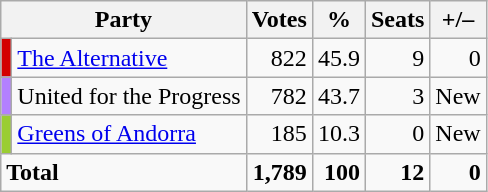<table class="wikitable">
<tr>
<th colspan="2">Party</th>
<th>Votes</th>
<th>%</th>
<th>Seats</th>
<th>+/–</th>
</tr>
<tr>
<td bgcolor="#d40000"></td>
<td><a href='#'>The Alternative</a></td>
<td style="text-align: right;">822</td>
<td style="text-align: right;">45.9</td>
<td style="text-align: right;">9</td>
<td style="text-align: right;">0</td>
</tr>
<tr>
<td bgcolor="#b380ff"></td>
<td>United for the Progress</td>
<td style="text-align: right;">782</td>
<td style="text-align: right;">43.7</td>
<td style="text-align: right;">3</td>
<td style="text-align: right;">New</td>
</tr>
<tr>
<td bgcolor="#9acd32"></td>
<td><a href='#'>Greens of Andorra</a></td>
<td style="text-align: right;">185</td>
<td style="text-align: right;">10.3</td>
<td style="text-align: right;">0</td>
<td style="text-align: right;">New</td>
</tr>
<tr>
<td colspan="2" style="font-weight: bold;">Total</td>
<td style="text-align: right; font-weight: bold;">1,789</td>
<td style="text-align: right; font-weight: bold;">100</td>
<td style="text-align: right; font-weight: bold;">12</td>
<td style="text-align: right;"><strong>0</strong></td>
</tr>
</table>
